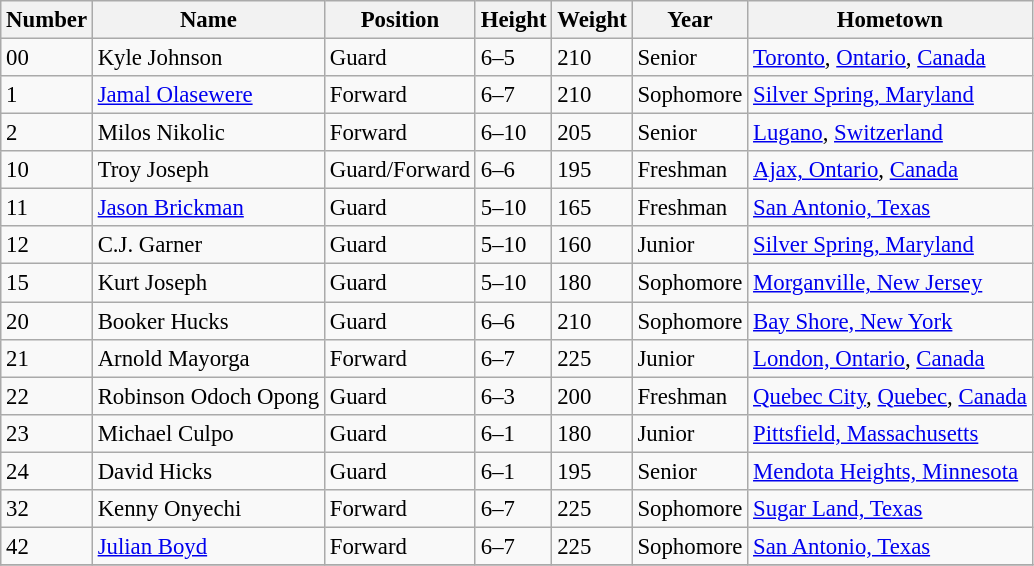<table class="wikitable" style="font-size: 95%;">
<tr>
<th>Number</th>
<th>Name</th>
<th>Position</th>
<th>Height</th>
<th>Weight</th>
<th>Year</th>
<th>Hometown</th>
</tr>
<tr>
<td>00</td>
<td>Kyle Johnson</td>
<td>Guard</td>
<td>6–5</td>
<td>210</td>
<td>Senior</td>
<td><a href='#'>Toronto</a>, <a href='#'>Ontario</a>, <a href='#'>Canada</a></td>
</tr>
<tr>
<td>1</td>
<td><a href='#'>Jamal Olasewere</a></td>
<td>Forward</td>
<td>6–7</td>
<td>210</td>
<td>Sophomore</td>
<td><a href='#'>Silver Spring, Maryland</a></td>
</tr>
<tr>
<td>2</td>
<td>Milos Nikolic</td>
<td>Forward</td>
<td>6–10</td>
<td>205</td>
<td>Senior</td>
<td><a href='#'>Lugano</a>, <a href='#'>Switzerland</a></td>
</tr>
<tr>
<td>10</td>
<td>Troy Joseph</td>
<td>Guard/Forward</td>
<td>6–6</td>
<td>195</td>
<td>Freshman</td>
<td><a href='#'>Ajax, Ontario</a>, <a href='#'>Canada</a></td>
</tr>
<tr>
<td>11</td>
<td><a href='#'>Jason Brickman</a></td>
<td>Guard</td>
<td>5–10</td>
<td>165</td>
<td>Freshman</td>
<td><a href='#'>San Antonio, Texas</a></td>
</tr>
<tr>
<td>12</td>
<td>C.J. Garner</td>
<td>Guard</td>
<td>5–10</td>
<td>160</td>
<td>Junior</td>
<td><a href='#'>Silver Spring, Maryland</a></td>
</tr>
<tr>
<td>15</td>
<td>Kurt Joseph</td>
<td>Guard</td>
<td>5–10</td>
<td>180</td>
<td>Sophomore</td>
<td><a href='#'>Morganville, New Jersey</a></td>
</tr>
<tr>
<td>20</td>
<td>Booker Hucks</td>
<td>Guard</td>
<td>6–6</td>
<td>210</td>
<td>Sophomore</td>
<td><a href='#'>Bay Shore, New York</a></td>
</tr>
<tr>
<td>21</td>
<td>Arnold Mayorga</td>
<td>Forward</td>
<td>6–7</td>
<td>225</td>
<td>Junior</td>
<td><a href='#'>London, Ontario</a>, <a href='#'>Canada</a></td>
</tr>
<tr>
<td>22</td>
<td>Robinson Odoch Opong</td>
<td>Guard</td>
<td>6–3</td>
<td>200</td>
<td>Freshman</td>
<td><a href='#'>Quebec City</a>, <a href='#'>Quebec</a>, <a href='#'>Canada</a></td>
</tr>
<tr>
<td>23</td>
<td>Michael Culpo</td>
<td>Guard</td>
<td>6–1</td>
<td>180</td>
<td>Junior</td>
<td><a href='#'>Pittsfield, Massachusetts</a></td>
</tr>
<tr>
<td>24</td>
<td>David Hicks</td>
<td>Guard</td>
<td>6–1</td>
<td>195</td>
<td>Senior</td>
<td><a href='#'>Mendota Heights, Minnesota</a></td>
</tr>
<tr>
<td>32</td>
<td>Kenny Onyechi</td>
<td>Forward</td>
<td>6–7</td>
<td>225</td>
<td>Sophomore</td>
<td><a href='#'>Sugar Land, Texas</a></td>
</tr>
<tr>
<td>42</td>
<td><a href='#'>Julian Boyd</a></td>
<td>Forward</td>
<td>6–7</td>
<td>225</td>
<td>Sophomore</td>
<td><a href='#'>San Antonio, Texas</a></td>
</tr>
<tr>
</tr>
</table>
